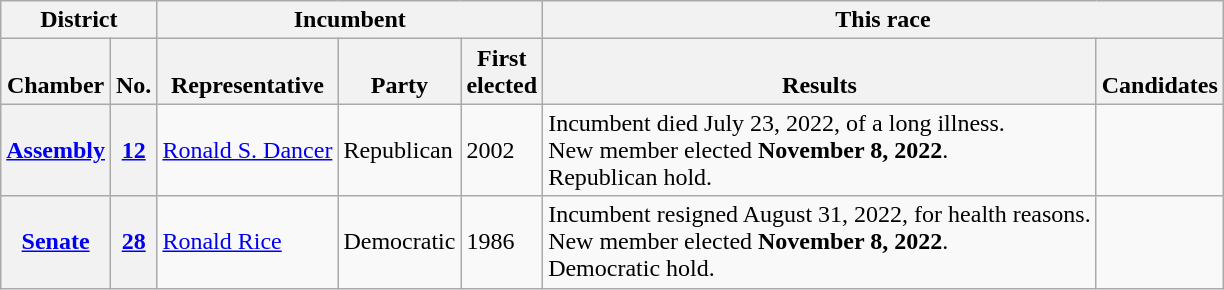<table class="wikitable sortable">
<tr valign=bottom>
<th colspan="2">District</th>
<th colspan="3">Incumbent</th>
<th colspan="2">This race</th>
</tr>
<tr valign=bottom>
<th>Chamber</th>
<th>No.</th>
<th>Representative</th>
<th>Party</th>
<th>First<br>elected</th>
<th>Results</th>
<th>Candidates</th>
</tr>
<tr>
<th><a href='#'>Assembly</a></th>
<th><a href='#'>12</a></th>
<td><a href='#'>Ronald S. Dancer</a></td>
<td>Republican</td>
<td>2002<br></td>
<td>Incumbent died July 23, 2022, of a long illness.<br>New member elected <strong>November 8, 2022</strong>.<br>Republican hold.</td>
<td nowrap></td>
</tr>
<tr>
<th><a href='#'>Senate</a></th>
<th><a href='#'>28</a></th>
<td><a href='#'>Ronald Rice</a></td>
<td>Democratic</td>
<td>1986<br></td>
<td>Incumbent resigned August 31, 2022, for health reasons.<br>New member elected <strong>November 8, 2022</strong>.<br>Democratic hold.</td>
<td nowrap></td>
</tr>
</table>
